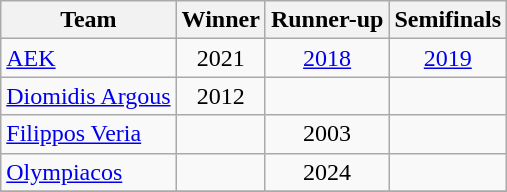<table class="wikitable">
<tr>
<th>Team</th>
<th>Winner</th>
<th>Runner-up</th>
<th>Semifinals</th>
</tr>
<tr>
<td> <a href='#'>AEK</a></td>
<td align=center>2021</td>
<td align=center><a href='#'>2018</a></td>
<td align=center><a href='#'>2019</a></td>
</tr>
<tr>
<td> <a href='#'>Diomidis Argous</a></td>
<td align=center>2012</td>
<td></td>
<td></td>
</tr>
<tr>
<td> <a href='#'>Filippos Veria</a></td>
<td></td>
<td align=center>2003</td>
<td></td>
</tr>
<tr>
<td> <a href='#'>Olympiacos</a></td>
<td></td>
<td align=center>2024</td>
<td></td>
</tr>
<tr>
</tr>
</table>
